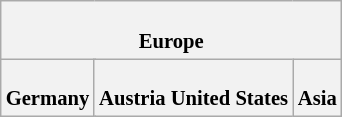<table class="wikitable plainrowheaders" style="background:#fff; font-size:86%; line-height:16px; border:grey solid 1px; border-collapse:collapse;">
<tr>
<th colspan="6"><br>Europe
</th>
</tr>
<tr>
<th colspan=2><br>Germany
</th>
<th colspan=2><br>Austria

United States
</th>
<th colspan=2><br>Asia
</th>
</tr>
</table>
